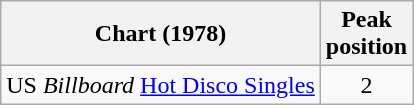<table class="wikitable">
<tr>
<th>Chart (1978)</th>
<th>Peak<br>position</th>
</tr>
<tr>
<td>US <em>Billboard</em> <a href='#'>Hot Disco Singles</a></td>
<td align="center">2</td>
</tr>
</table>
